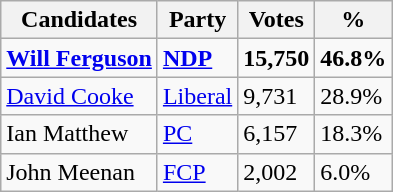<table class="wikitable">
<tr>
<th>Candidates</th>
<th>Party</th>
<th>Votes</th>
<th>%</th>
</tr>
<tr>
<td><a href='#'><strong>Will Ferguson</strong></a></td>
<td><a href='#'><strong>NDP</strong></a></td>
<td><strong>15,750</strong></td>
<td><strong>46.8%</strong></td>
</tr>
<tr>
<td><a href='#'>David Cooke</a></td>
<td><a href='#'>Liberal</a></td>
<td>9,731</td>
<td>28.9%</td>
</tr>
<tr>
<td>Ian Matthew</td>
<td><a href='#'>PC</a></td>
<td>6,157</td>
<td>18.3%</td>
</tr>
<tr>
<td>John Meenan</td>
<td><a href='#'>FCP</a></td>
<td>2,002</td>
<td>6.0%</td>
</tr>
</table>
